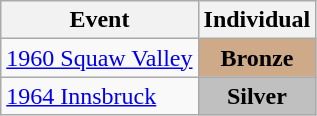<table class="wikitable" style="text-align: center;">
<tr ">
<th>Event</th>
<th style="width:70px;">Individual</th>
</tr>
<tr>
<td align=left> <a href='#'>1960 Squaw Valley</a></td>
<td style="background:#cfaa88;"><strong>Bronze</strong></td>
</tr>
<tr>
<td align=left> <a href='#'>1964 Innsbruck</a></td>
<td style="background:silver;"><strong>Silver</strong></td>
</tr>
</table>
